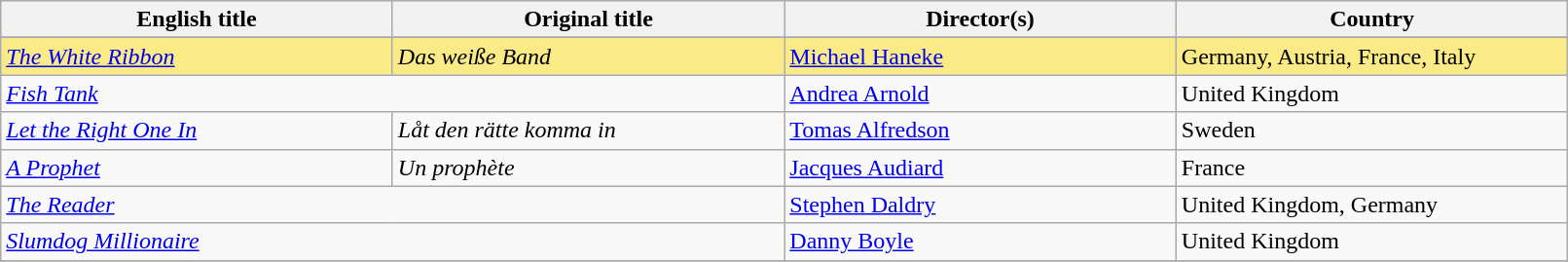<table class="sortable wikitable" width="85%" cellpadding="5">
<tr>
<th width="20%">English title</th>
<th width="20%">Original title</th>
<th width="20%">Director(s)</th>
<th width="20%">Country</th>
</tr>
<tr>
</tr>
<tr style="background:#FAEB86">
<td><em><a href='#'>The White Ribbon</a></em></td>
<td><em>Das weiße Band</em></td>
<td><a href='#'>Michael Haneke</a></td>
<td>Germany, Austria, France, Italy</td>
</tr>
<tr>
<td colspan=2><em><a href='#'>Fish Tank</a></em></td>
<td><a href='#'>Andrea Arnold</a></td>
<td>United Kingdom</td>
</tr>
<tr>
<td><em><a href='#'>Let the Right One In</a></em></td>
<td><em>Låt den rätte komma in</em></td>
<td><a href='#'>Tomas Alfredson</a></td>
<td>Sweden</td>
</tr>
<tr>
<td><em><a href='#'>A Prophet</a></em></td>
<td><em>Un prophète</em></td>
<td><a href='#'>Jacques Audiard</a></td>
<td>France</td>
</tr>
<tr>
<td colspan=2><em><a href='#'>The Reader</a></em></td>
<td><a href='#'>Stephen Daldry</a></td>
<td>United Kingdom, Germany</td>
</tr>
<tr>
<td colspan=2><em><a href='#'>Slumdog Millionaire</a></em></td>
<td><a href='#'>Danny Boyle</a></td>
<td>United Kingdom</td>
</tr>
<tr>
</tr>
</table>
